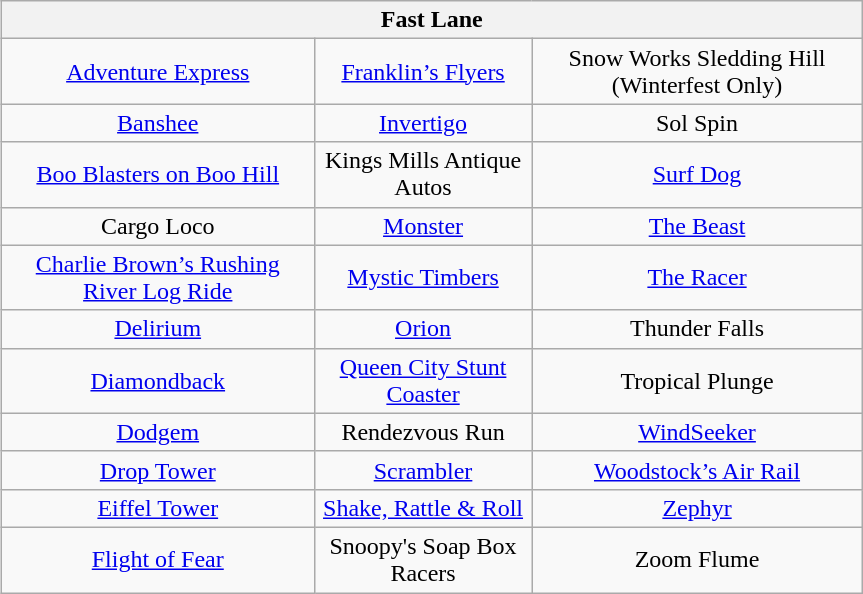<table class="wikitable" style="margin-left: 75px; width:575px; text-align: center">
<tr>
<th colspan="3">Fast Lane</th>
</tr>
<tr>
<td><a href='#'>Adventure Express</a></td>
<td><a href='#'>Franklin’s Flyers</a></td>
<td>Snow Works Sledding Hill (Winterfest Only)</td>
</tr>
<tr>
<td><a href='#'>Banshee</a></td>
<td><a href='#'>Invertigo</a></td>
<td>Sol Spin</td>
</tr>
<tr>
<td><a href='#'>Boo Blasters on Boo Hill</a></td>
<td>Kings Mills Antique Autos</td>
<td><a href='#'>Surf Dog</a></td>
</tr>
<tr>
<td>Cargo Loco</td>
<td><a href='#'>Monster</a></td>
<td><a href='#'>The Beast</a></td>
</tr>
<tr>
<td><a href='#'>Charlie Brown’s Rushing River Log Ride</a></td>
<td><a href='#'>Mystic Timbers</a></td>
<td><a href='#'>The Racer</a></td>
</tr>
<tr>
<td><a href='#'>Delirium</a></td>
<td><a href='#'>Orion</a></td>
<td>Thunder Falls</td>
</tr>
<tr>
<td><a href='#'>Diamondback</a></td>
<td><a href='#'>Queen City Stunt Coaster</a></td>
<td>Tropical Plunge</td>
</tr>
<tr>
<td><a href='#'>Dodgem</a></td>
<td>Rendezvous Run</td>
<td><a href='#'>WindSeeker</a></td>
</tr>
<tr>
<td><a href='#'>Drop Tower</a></td>
<td><a href='#'>Scrambler</a></td>
<td><a href='#'>Woodstock’s Air Rail</a></td>
</tr>
<tr>
<td><a href='#'>Eiffel Tower</a></td>
<td><a href='#'> Shake, Rattle & Roll</a></td>
<td><a href='#'>Zephyr</a></td>
</tr>
<tr>
<td><a href='#'>Flight of Fear</a></td>
<td>Snoopy's Soap Box Racers</td>
<td>Zoom Flume</td>
</tr>
</table>
